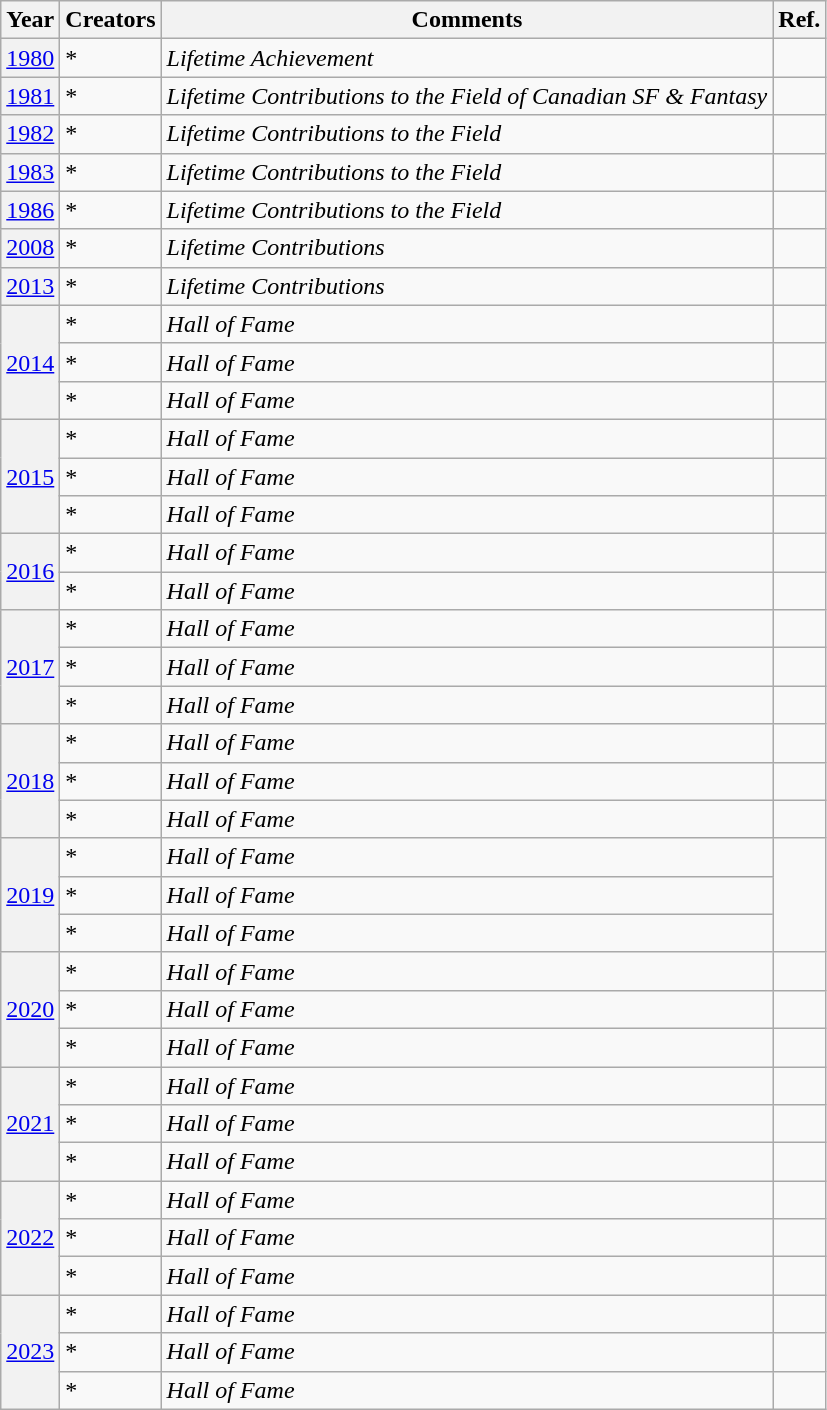<table class="sortable wikitable">
<tr>
<th scope="col">Year</th>
<th scope="col">Creators</th>
<th scope="col">Comments</th>
<th class="unsortable">Ref.</th>
</tr>
<tr>
<th scope="row" align="center" style="font-weight:normal;"><a href='#'>1980</a></th>
<td>*</td>
<td><em>Lifetime Achievement</em></td>
<td align="center"></td>
</tr>
<tr>
<th scope="row" align="center" style="font-weight:normal;"><a href='#'>1981</a></th>
<td>*</td>
<td><em>Lifetime Contributions to the Field of Canadian SF & Fantasy</em></td>
<td align="center"></td>
</tr>
<tr>
<th scope="row" align="center" style="font-weight:normal;"><a href='#'>1982</a></th>
<td>*</td>
<td><em>Lifetime Contributions to the Field</em></td>
<td align="center"></td>
</tr>
<tr>
<th scope="row" align="center" style="font-weight:normal;"><a href='#'>1983</a></th>
<td>*</td>
<td><em>Lifetime Contributions to the Field</em></td>
<td align="center"></td>
</tr>
<tr>
<th scope="row" align="center" style="font-weight:normal;"><a href='#'>1986</a></th>
<td>*</td>
<td><em>Lifetime Contributions to the Field</em></td>
<td align="center"></td>
</tr>
<tr>
<th scope="row" align="center" style="font-weight:normal;"><a href='#'>2008</a></th>
<td>*</td>
<td><em>Lifetime Contributions</em></td>
<td align="center"></td>
</tr>
<tr>
<th scope="row" align="center" style="font-weight:normal;"><a href='#'>2013</a></th>
<td>*</td>
<td><em>Lifetime Contributions</em></td>
<td align="center"></td>
</tr>
<tr>
<th rowspan="3" scope="row" align="center" style="font-weight:normal;"><a href='#'>2014</a></th>
<td>*</td>
<td><em>Hall of Fame</em></td>
<td align="center"></td>
</tr>
<tr>
<td>*</td>
<td><em>Hall of Fame</em></td>
<td align="center"></td>
</tr>
<tr>
<td>*</td>
<td><em>Hall of Fame</em></td>
<td align="center"></td>
</tr>
<tr>
<th rowspan="3" scope="row" align="center" style="font-weight:normal;"><a href='#'>2015</a></th>
<td>*</td>
<td><em>Hall of Fame</em></td>
<td align="center"></td>
</tr>
<tr>
<td>*</td>
<td><em>Hall of Fame</em></td>
<td align="center"></td>
</tr>
<tr>
<td>*</td>
<td><em>Hall of Fame</em></td>
<td align="center"></td>
</tr>
<tr>
<th rowspan="2" scope="row" align="center" style="font-weight:normal;"><a href='#'>2016</a></th>
<td>*</td>
<td><em>Hall of Fame</em></td>
<td align="center"></td>
</tr>
<tr>
<td>*</td>
<td><em>Hall of Fame</em></td>
<td align="center"></td>
</tr>
<tr>
<th rowspan="3" scope="row" align="center" style="font-weight:normal;"><a href='#'>2017</a></th>
<td>*</td>
<td><em>Hall of Fame</em></td>
<td align="center"></td>
</tr>
<tr>
<td>*</td>
<td><em>Hall of Fame</em></td>
<td align="center"></td>
</tr>
<tr>
<td>*</td>
<td><em>Hall of Fame</em></td>
<td align="center"></td>
</tr>
<tr>
<th rowspan="3" scope="row" align="center" style="font-weight:normal;"><a href='#'>2018</a></th>
<td>*</td>
<td><em>Hall of Fame</em></td>
<td align="center"></td>
</tr>
<tr>
<td>*</td>
<td><em>Hall of Fame</em></td>
<td align="center"></td>
</tr>
<tr>
<td>*</td>
<td><em>Hall of Fame</em></td>
<td align="center"></td>
</tr>
<tr>
<th rowspan="3" scope="row" align="center" style="font-weight:normal;"><a href='#'>2019</a></th>
<td>*</td>
<td><em>Hall of Fame</em></td>
<td rowspan="3" align="center"></td>
</tr>
<tr>
<td>*</td>
<td><em>Hall of Fame</em></td>
</tr>
<tr>
<td>*</td>
<td><em>Hall of Fame</em></td>
</tr>
<tr>
<th rowspan="3" scope="row" align="center" style="font-weight:normal;"><a href='#'>2020</a></th>
<td>*</td>
<td><em>Hall of Fame</em></td>
<td align="center"></td>
</tr>
<tr>
<td>*</td>
<td><em>Hall of Fame</em></td>
<td align="center"></td>
</tr>
<tr>
<td>*</td>
<td><em>Hall of Fame</em></td>
<td></td>
</tr>
<tr>
<th rowspan="3" scope="row" align="center" style="font-weight:normal;"><a href='#'>2021</a></th>
<td>*</td>
<td><em>Hall of Fame</em></td>
<td align="center"></td>
</tr>
<tr>
<td>*</td>
<td><em>Hall of Fame</em></td>
<td align="center"></td>
</tr>
<tr>
<td>*</td>
<td><em>Hall of Fame</em></td>
<td></td>
</tr>
<tr>
<th rowspan="3" scope="row" align="center" style="font-weight:normal;"><a href='#'>2022</a></th>
<td>*</td>
<td><em>Hall of Fame</em></td>
<td align="center"></td>
</tr>
<tr>
<td>*</td>
<td><em>Hall of Fame</em></td>
<td align="center"></td>
</tr>
<tr>
<td>*</td>
<td><em>Hall of Fame</em></td>
<td></td>
</tr>
<tr>
<th rowspan="3" scope="row" align="center" style="font-weight:normal;"><a href='#'>2023</a></th>
<td>*</td>
<td><em>Hall of Fame</em></td>
<td align="center"></td>
</tr>
<tr>
<td>*</td>
<td><em>Hall of Fame</em></td>
<td align="center"></td>
</tr>
<tr>
<td>*</td>
<td><em>Hall of Fame</em></td>
<td></td>
</tr>
</table>
